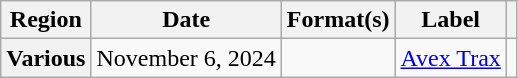<table class="wikitable plainrowheaders">
<tr>
<th scope="col">Region</th>
<th scope="col">Date</th>
<th scope="col">Format(s)</th>
<th scope="col">Label</th>
<th scope="col"></th>
</tr>
<tr>
<th scope="row">Various</th>
<td>November 6, 2024</td>
<td></td>
<td><a href='#'>Avex Trax</a></td>
<td style="text-align:center;"></td>
</tr>
</table>
